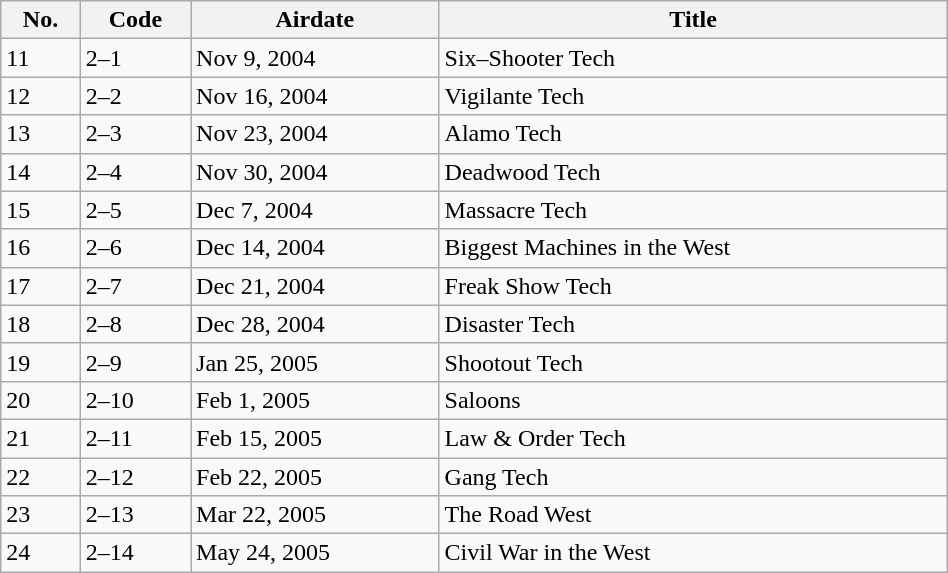<table class="wikitable" width="50%">
<tr>
<th>No.</th>
<th>Code</th>
<th>Airdate</th>
<th>Title</th>
</tr>
<tr>
<td>11</td>
<td>2–1</td>
<td>Nov 9, 2004</td>
<td>Six–Shooter Tech</td>
</tr>
<tr>
<td>12</td>
<td>2–2</td>
<td>Nov 16, 2004</td>
<td>Vigilante Tech</td>
</tr>
<tr>
<td>13</td>
<td>2–3</td>
<td>Nov 23, 2004</td>
<td>Alamo Tech</td>
</tr>
<tr>
<td>14</td>
<td>2–4</td>
<td>Nov 30, 2004</td>
<td>Deadwood Tech</td>
</tr>
<tr>
<td>15</td>
<td>2–5</td>
<td>Dec 7, 2004</td>
<td>Massacre Tech</td>
</tr>
<tr>
<td>16</td>
<td>2–6</td>
<td>Dec 14, 2004</td>
<td>Biggest Machines in the West</td>
</tr>
<tr>
<td>17</td>
<td>2–7</td>
<td>Dec 21, 2004</td>
<td>Freak Show Tech</td>
</tr>
<tr>
<td>18</td>
<td>2–8</td>
<td>Dec 28, 2004</td>
<td>Disaster Tech</td>
</tr>
<tr>
<td>19</td>
<td>2–9</td>
<td>Jan 25, 2005</td>
<td>Shootout Tech</td>
</tr>
<tr>
<td>20</td>
<td>2–10</td>
<td>Feb 1, 2005</td>
<td>Saloons</td>
</tr>
<tr>
<td>21</td>
<td>2–11</td>
<td>Feb 15, 2005</td>
<td>Law & Order Tech</td>
</tr>
<tr>
<td>22</td>
<td>2–12</td>
<td>Feb 22, 2005</td>
<td>Gang Tech</td>
</tr>
<tr>
<td>23</td>
<td>2–13</td>
<td>Mar 22, 2005</td>
<td>The Road West</td>
</tr>
<tr>
<td>24</td>
<td>2–14</td>
<td>May 24, 2005</td>
<td>Civil War in the West</td>
</tr>
</table>
